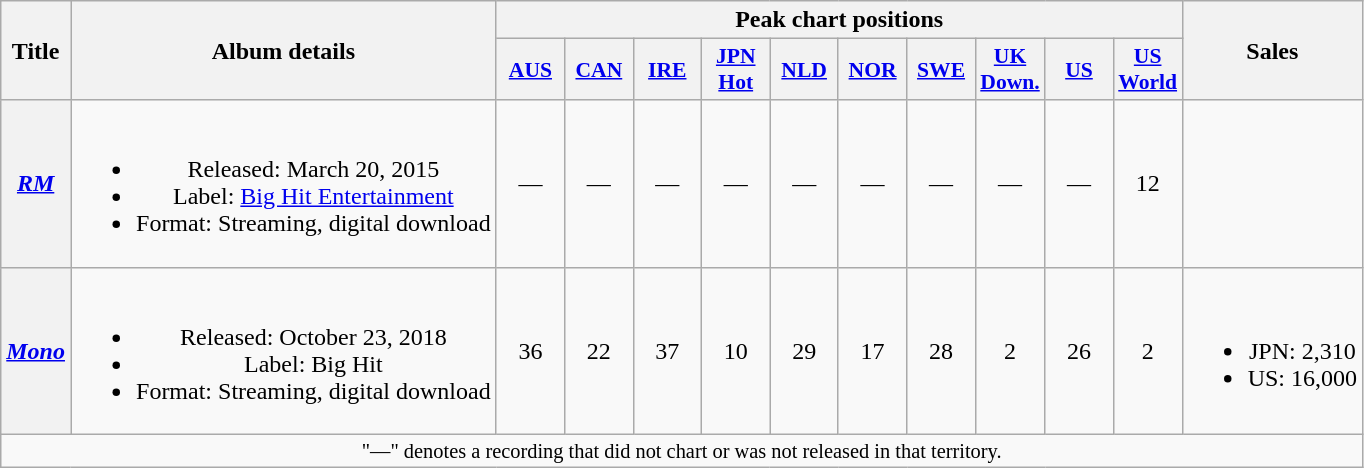<table class="wikitable plainrowheaders" style="text-align:center;">
<tr>
<th scope="col" rowspan="2">Title</th>
<th scope="col" rowspan="2">Album details</th>
<th scope="col" colspan="10">Peak chart positions</th>
<th scope="col" rowspan="2">Sales</th>
</tr>
<tr>
<th scope="col" style="width:2.7em;font-size:90%;"><a href='#'>AUS</a><br></th>
<th scope="col" style="width:2.7em;font-size:90%;"><a href='#'>CAN</a><br></th>
<th scope="col" style="width:2.7em;font-size:90%;"><a href='#'>IRE</a><br></th>
<th scope="col" style="width:2.7em;font-size:90%;"><a href='#'>JPN<br>Hot</a><br></th>
<th scope="col" style="width:2.7em;font-size:90%;"><a href='#'>NLD</a><br></th>
<th scope="col" style="width:2.7em;font-size:90%;"><a href='#'>NOR</a><br></th>
<th scope="col" style="width:2.7em;font-size:90%;"><a href='#'>SWE</a><br></th>
<th scope="col" style="width:2.7em;font-size:90%;"><a href='#'>UK<br>Down.</a><br></th>
<th scope="col" style="width:2.7em;font-size:90%;"><a href='#'>US</a><br></th>
<th scope="col" style="width:2.7em;font-size:90%;"><a href='#'>US World</a><br></th>
</tr>
<tr>
<th scope="row"><em><a href='#'>RM</a></em></th>
<td><br><ul><li>Released: March 20, 2015</li><li>Label: <a href='#'>Big Hit Entertainment</a></li><li>Format: Streaming, digital download</li></ul></td>
<td>—</td>
<td>—</td>
<td>—</td>
<td>—</td>
<td>—</td>
<td>—</td>
<td>—</td>
<td>—</td>
<td>—</td>
<td>12</td>
<td></td>
</tr>
<tr>
<th scope="row"><em><a href='#'>Mono</a></em></th>
<td><br><ul><li>Released: October 23, 2018</li><li>Label: Big Hit</li><li>Format: Streaming, digital download</li></ul></td>
<td>36</td>
<td>22</td>
<td>37</td>
<td>10</td>
<td>29</td>
<td>17</td>
<td>28</td>
<td>2</td>
<td>26</td>
<td>2</td>
<td><br><ul><li>JPN: 2,310 </li><li>US: 16,000</li></ul></td>
</tr>
<tr>
<td colspan="13" style="font-size:85%;">"—" denotes a recording that did not chart or was not released in that territory.</td>
</tr>
</table>
